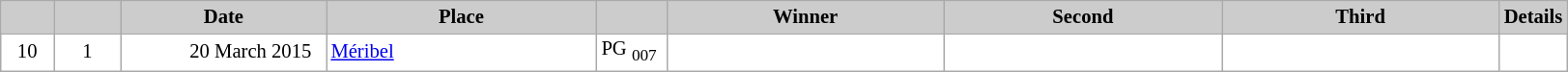<table class="wikitable plainrowheaders" style="background:#fff; font-size:86%; line-height:16px; border:grey solid 1px; border-collapse:collapse;">
<tr style="background:#ccc; text-align:center;">
<td align="center" width="30"></td>
<td align="center" width="40"></td>
<td align="center" width="135"><strong>Date</strong></td>
<td align="center" width="180"><strong>Place</strong></td>
<td align="center" width="42"></td>
<td align="center" width="185"><strong>Winner</strong></td>
<td align="center" width="185"><strong>Second</strong></td>
<td align="center" width="185"><strong>Third</strong></td>
<td align="center" width="10"><strong>Details</strong></td>
</tr>
<tr>
<td align=center>10</td>
<td align=center>1</td>
<td align=right>20 March 2015  </td>
<td> <a href='#'>Méribel</a></td>
<td align=center>PG <sub>007</sub> </td>
<td style="vertical-align: top;"></td>
<td style="vertical-align: top;"></td>
<td style="vertical-align: top;"></td>
<td></td>
</tr>
</table>
